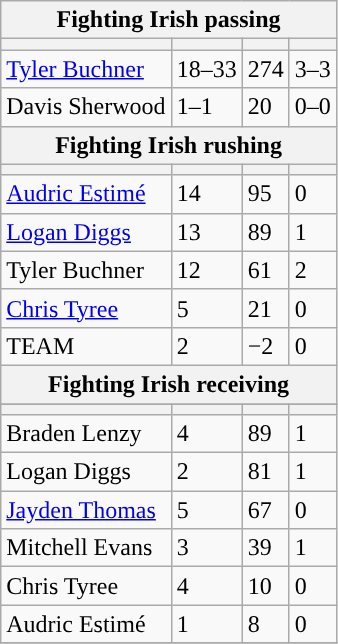<table class="wikitable plainrowheaders">
<tr>
<th colspan="6">Fighting Irish passing</th>
</tr>
<tr>
<th scope="col"></th>
<th scope="col"></th>
<th scope="col"></th>
<th scope="col"></th>
</tr>
<tr>
<td><a href='#'>Tyler Buchner</a></td>
<td>18–33</td>
<td>274</td>
<td>3–3</td>
</tr>
<tr>
<td>Davis Sherwood</td>
<td>1–1</td>
<td>20</td>
<td>0–0</td>
</tr>
<tr>
<th colspan="6">Fighting Irish rushing</th>
</tr>
<tr>
<th scope="col"></th>
<th scope="col"></th>
<th scope="col"></th>
<th scope="col"></th>
</tr>
<tr>
<td><a href='#'>Audric Estimé</a></td>
<td>14</td>
<td>95</td>
<td>0</td>
</tr>
<tr>
<td><a href='#'>Logan Diggs</a></td>
<td>13</td>
<td>89</td>
<td>1</td>
</tr>
<tr>
<td>Tyler Buchner</td>
<td>12</td>
<td>61</td>
<td>2</td>
</tr>
<tr>
<td><a href='#'>Chris Tyree</a></td>
<td>5</td>
<td>21</td>
<td>0</td>
</tr>
<tr>
<td>TEAM</td>
<td>2</td>
<td>−2</td>
<td>0</td>
</tr>
<tr>
<th colspan="6">Fighting Irish receiving</th>
</tr>
<tr>
</tr>
<tr>
<th scope="col"></th>
<th scope="col"></th>
<th scope="col"></th>
<th scope="col"></th>
</tr>
<tr>
<td>Braden Lenzy</td>
<td>4</td>
<td>89</td>
<td>1</td>
</tr>
<tr>
<td>Logan Diggs</td>
<td>2</td>
<td>81</td>
<td>1</td>
</tr>
<tr>
<td><a href='#'>Jayden Thomas</a></td>
<td>5</td>
<td>67</td>
<td>0</td>
</tr>
<tr>
<td>Mitchell Evans</td>
<td>3</td>
<td>39</td>
<td>1</td>
</tr>
<tr>
<td>Chris Tyree</td>
<td>4</td>
<td>10</td>
<td>0</td>
</tr>
<tr>
<td>Audric Estimé</td>
<td>1</td>
<td>8</td>
<td>0</td>
</tr>
<tr>
</tr>
</table>
